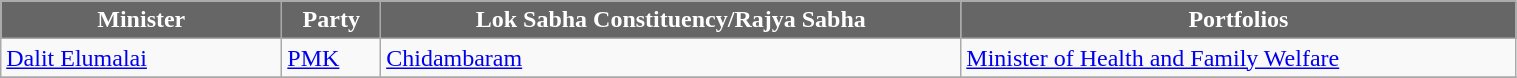<table class="wikitable" width="80%" style="font-size: x-big;">
<tr>
<th style="background-color:#666666; color:white; width:180px">Minister</th>
<th style="background-color:#666666; color:white">Party</th>
<th style="background-color:#666666; color:white">Lok Sabha Constituency/Rajya Sabha</th>
<th style="background-color:#666666; color:white">Portfolios</th>
</tr>
<tr -->
<td><a href='#'>Dalit Elumalai</a></td>
<td><a href='#'>PMK</a></td>
<td><a href='#'>Chidambaram</a></td>
<td><a href='#'>Minister of Health and Family Welfare</a></td>
</tr>
<tr -->
</tr>
</table>
